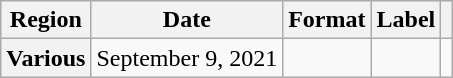<table class="wikitable plainrowheaders">
<tr>
<th scope="col">Region</th>
<th scope="col">Date</th>
<th scope="col">Format</th>
<th scope="col">Label</th>
<th scope="col"></th>
</tr>
<tr>
<th scope="row">Various</th>
<td>September 9, 2021</td>
<td></td>
<td></td>
<td align="center"></td>
</tr>
</table>
